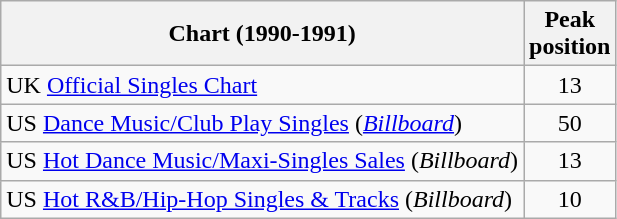<table class="wikitable sortable">
<tr>
<th>Chart (1990-1991)</th>
<th>Peak<br>position</th>
</tr>
<tr>
<td>UK <a href='#'>Official Singles Chart</a></td>
<td align=center>13</td>
</tr>
<tr>
<td>US <a href='#'>Dance Music/Club Play Singles</a> (<em><a href='#'>Billboard</a></em>)</td>
<td align=center>50</td>
</tr>
<tr>
<td>US <a href='#'>Hot Dance Music/Maxi-Singles Sales</a> (<em>Billboard</em>)</td>
<td align=center>13</td>
</tr>
<tr>
<td>US <a href='#'>Hot R&B/Hip-Hop Singles & Tracks</a> (<em>Billboard</em>)</td>
<td align=center>10</td>
</tr>
</table>
